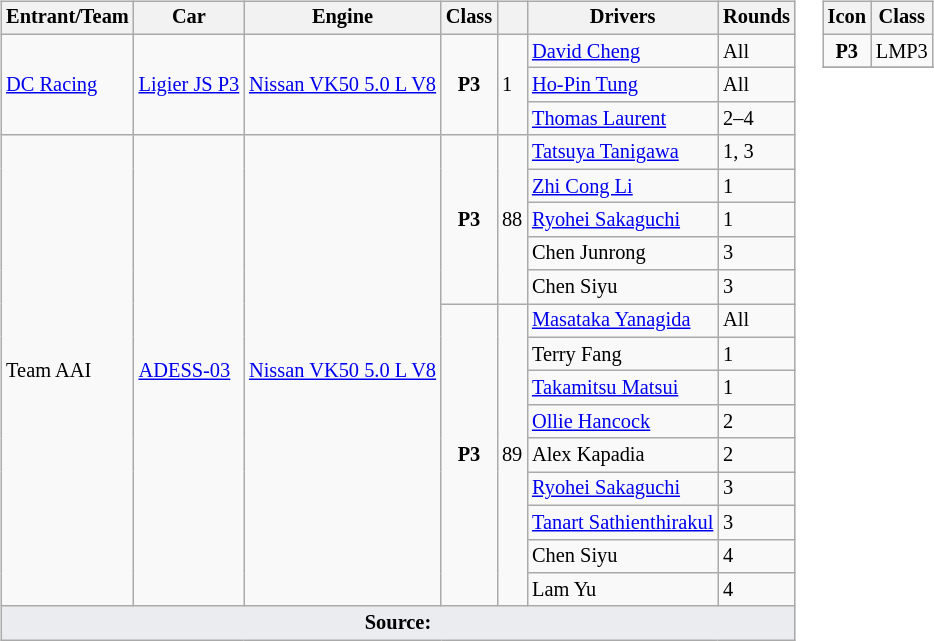<table>
<tr>
<td><br><table class="wikitable" style="font-size: 85%">
<tr>
<th>Entrant/Team</th>
<th>Car</th>
<th>Engine</th>
<th>Class</th>
<th></th>
<th>Drivers</th>
<th>Rounds</th>
</tr>
<tr>
<td rowspan=3> <a href='#'>DC Racing</a></td>
<td rowspan=3><a href='#'>Ligier JS P3</a></td>
<td rowspan=3><a href='#'>Nissan VK50 5.0 L V8</a></td>
<td align=center rowspan=3><strong><span>P3</span></strong></td>
<td rowspan=3>1</td>
<td> <a href='#'>David Cheng</a></td>
<td>All</td>
</tr>
<tr>
<td> <a href='#'>Ho-Pin Tung</a></td>
<td>All</td>
</tr>
<tr>
<td> <a href='#'>Thomas Laurent</a></td>
<td>2–4</td>
</tr>
<tr>
<td rowspan=14> Team AAI</td>
<td rowspan=14><a href='#'>ADESS-03</a></td>
<td rowspan=14><a href='#'>Nissan VK50 5.0 L V8</a></td>
<td align=center rowspan=5><strong><span>P3</span></strong></td>
<td rowspan=5>88</td>
<td> <a href='#'>Tatsuya Tanigawa</a></td>
<td>1, 3</td>
</tr>
<tr>
<td> <a href='#'>Zhi Cong Li</a></td>
<td>1</td>
</tr>
<tr>
<td> <a href='#'>Ryohei Sakaguchi</a></td>
<td>1</td>
</tr>
<tr>
<td> Chen Junrong</td>
<td>3</td>
</tr>
<tr>
<td> Chen Siyu</td>
<td>3</td>
</tr>
<tr>
<td align=center rowspan=9><strong><span>P3</span></strong></td>
<td rowspan=9>89</td>
<td> <a href='#'>Masataka Yanagida</a></td>
<td>All</td>
</tr>
<tr>
<td> Terry Fang</td>
<td>1</td>
</tr>
<tr>
<td> <a href='#'>Takamitsu Matsui</a></td>
<td>1</td>
</tr>
<tr>
<td> <a href='#'>Ollie Hancock</a></td>
<td>2</td>
</tr>
<tr>
<td> Alex Kapadia</td>
<td>2</td>
</tr>
<tr>
<td> <a href='#'>Ryohei Sakaguchi</a></td>
<td>3</td>
</tr>
<tr>
<td> <a href='#'>Tanart Sathienthirakul</a></td>
<td>3</td>
</tr>
<tr>
<td> Chen Siyu</td>
<td>4</td>
</tr>
<tr>
<td> Lam Yu</td>
<td>4</td>
</tr>
<tr class="sortbottom">
<td colspan="7" style="background-color:#EAECF0;text-align:center"><strong>Source:</strong></td>
</tr>
</table>
</td>
<td valign="top"><br><table class="wikitable" style="font-size: 85%;">
<tr>
<th>Icon</th>
<th>Class</th>
</tr>
<tr>
<td align=center><strong><span>P3</span></strong></td>
<td>LMP3</td>
</tr>
<tr>
</tr>
</table>
</td>
</tr>
</table>
